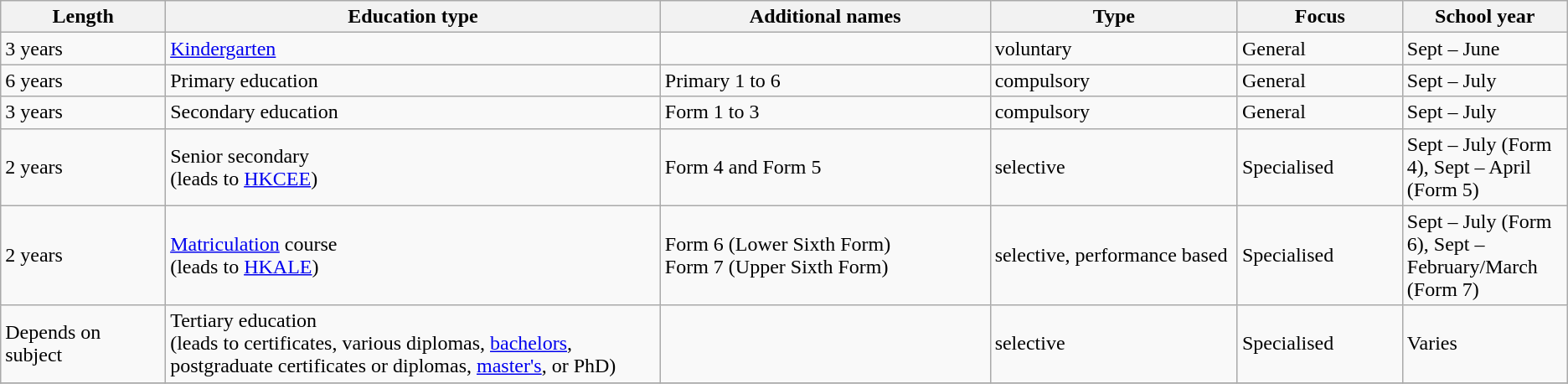<table class="wikitable">
<tr>
<th width="10%">Length</th>
<th width="30%">Education type</th>
<th width="20%">Additional names</th>
<th width="15%">Type</th>
<th width="10%">Focus</th>
<th width="10%">School year</th>
</tr>
<tr>
<td>3 years</td>
<td><a href='#'>Kindergarten</a></td>
<td></td>
<td>voluntary</td>
<td>General</td>
<td>Sept – June</td>
</tr>
<tr>
<td>6 years</td>
<td>Primary education</td>
<td>Primary 1 to 6</td>
<td>compulsory</td>
<td>General</td>
<td>Sept – July</td>
</tr>
<tr>
<td>3 years</td>
<td>Secondary education</td>
<td>Form 1 to 3</td>
<td>compulsory</td>
<td>General</td>
<td>Sept – July</td>
</tr>
<tr>
<td>2 years</td>
<td>Senior secondary <br>(leads to <a href='#'>HKCEE</a>)</td>
<td>Form 4 and Form 5</td>
<td>selective</td>
<td>Specialised</td>
<td>Sept – July (Form 4), Sept – April (Form 5)</td>
</tr>
<tr>
<td>2 years</td>
<td><a href='#'>Matriculation</a> course <br>(leads to <a href='#'>HKALE</a>)</td>
<td>Form 6 (Lower Sixth Form)<br>Form 7 (Upper Sixth Form)</td>
<td>selective, performance based</td>
<td>Specialised</td>
<td>Sept – July (Form 6), Sept – February/March (Form 7)</td>
</tr>
<tr>
<td>Depends on subject</td>
<td>Tertiary education <br>(leads to certificates, various diplomas, <a href='#'>bachelors</a>, postgraduate certificates or diplomas, <a href='#'>master's</a>, or PhD)</td>
<td></td>
<td>selective</td>
<td>Specialised</td>
<td>Varies</td>
</tr>
<tr>
</tr>
</table>
